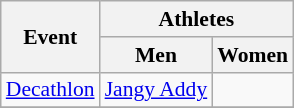<table class=wikitable style="font-size:90%">
<tr>
<th rowspan=2>Event</th>
<th colspan=2>Athletes</th>
</tr>
<tr>
<th>Men</th>
<th>Women</th>
</tr>
<tr>
<td><a href='#'>Decathlon</a></td>
<td><a href='#'>Jangy Addy</a></td>
<td></td>
</tr>
<tr>
</tr>
</table>
